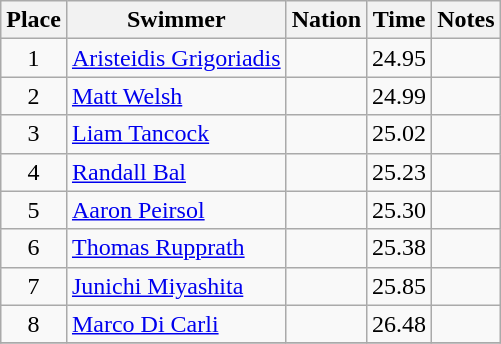<table class="wikitable sortable" style="text-align:center">
<tr>
<th>Place</th>
<th>Swimmer</th>
<th>Nation</th>
<th>Time</th>
<th>Notes</th>
</tr>
<tr>
<td>1</td>
<td align=left><a href='#'>Aristeidis Grigoriadis</a></td>
<td align=left></td>
<td>24.95</td>
<td></td>
</tr>
<tr>
<td>2</td>
<td align=left><a href='#'>Matt Welsh</a></td>
<td align=left></td>
<td>24.99</td>
<td></td>
</tr>
<tr>
<td>3</td>
<td align=left><a href='#'>Liam Tancock</a></td>
<td align=left></td>
<td>25.02</td>
<td></td>
</tr>
<tr>
<td>4</td>
<td align=left><a href='#'>Randall Bal</a></td>
<td align=left></td>
<td>25.23</td>
<td></td>
</tr>
<tr>
<td>5</td>
<td align=left><a href='#'>Aaron Peirsol</a></td>
<td align=left></td>
<td>25.30</td>
<td></td>
</tr>
<tr>
<td>6</td>
<td align=left><a href='#'>Thomas Rupprath</a></td>
<td align=left></td>
<td>25.38</td>
<td></td>
</tr>
<tr>
<td>7</td>
<td align=left><a href='#'>Junichi Miyashita</a></td>
<td align=left></td>
<td>25.85</td>
<td></td>
</tr>
<tr>
<td>8</td>
<td align=left><a href='#'>Marco Di Carli</a></td>
<td align=left></td>
<td>26.48</td>
<td></td>
</tr>
<tr>
</tr>
</table>
